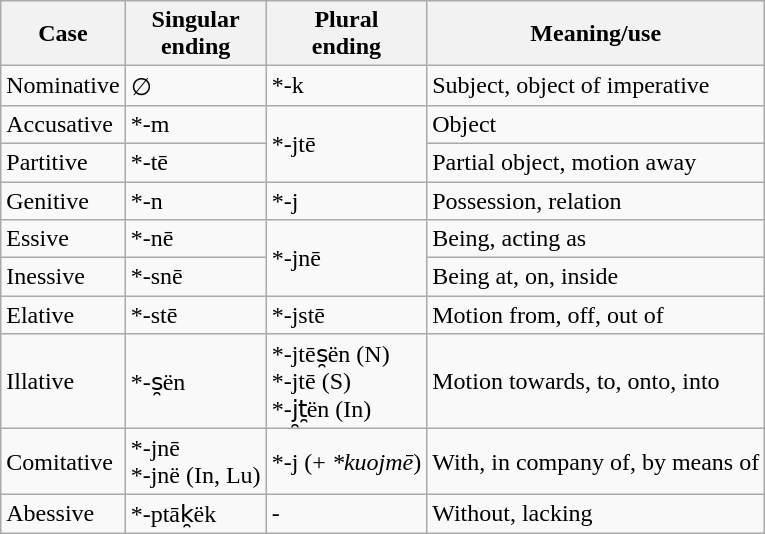<table class="wikitable">
<tr>
<th>Case</th>
<th>Singular<br>ending</th>
<th>Plural<br>ending</th>
<th>Meaning/use</th>
</tr>
<tr>
<td>Nominative</td>
<td>∅</td>
<td>*-k</td>
<td>Subject, object of imperative</td>
</tr>
<tr>
<td>Accusative</td>
<td>*-m</td>
<td rowspan="2">*-jtē</td>
<td>Object</td>
</tr>
<tr>
<td>Partitive</td>
<td>*-tē</td>
<td>Partial object, motion away</td>
</tr>
<tr>
<td>Genitive</td>
<td>*-n</td>
<td>*-j</td>
<td>Possession, relation</td>
</tr>
<tr>
<td>Essive</td>
<td>*-nē</td>
<td rowspan="2">*-jnē</td>
<td>Being, acting as</td>
</tr>
<tr>
<td>Inessive</td>
<td>*-snē</td>
<td>Being at, on, inside</td>
</tr>
<tr>
<td>Elative</td>
<td>*-stē</td>
<td>*-jstē</td>
<td>Motion from, off, out of</td>
</tr>
<tr>
<td>Illative</td>
<td>*-s̯ën</td>
<td>*-jtēs̯ën (N)<br>*-jtē (S)<br>*-j̯t̯ën (In)</td>
<td>Motion towards, to, onto, into</td>
</tr>
<tr>
<td>Comitative</td>
<td>*-jnē<br>*-jnë (In, Lu)</td>
<td>*-j (+ <em>*kuojmē</em>)</td>
<td>With, in company of, by means of</td>
</tr>
<tr>
<td>Abessive</td>
<td>*-ptāk̯ëk</td>
<td>-</td>
<td>Without, lacking</td>
</tr>
</table>
